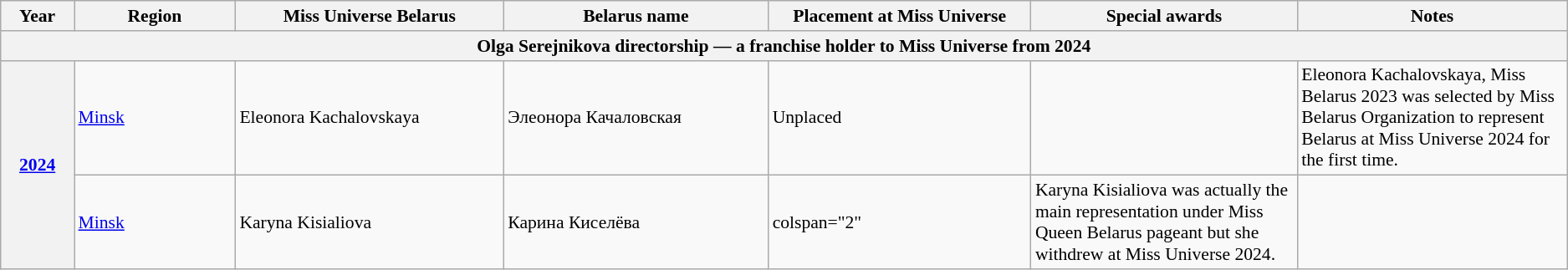<table class="wikitable " style="font-size: 90%;">
<tr>
<th width="60">Year</th>
<th width="150">Region</th>
<th width="250">Miss Universe Belarus</th>
<th width="250">Belarus name</th>
<th width="250">Placement at Miss Universe</th>
<th width="250">Special awards</th>
<th width="250">Notes</th>
</tr>
<tr>
<th colspan="7">Olga Serejnikova directorship — a franchise holder to Miss Universe from 2024</th>
</tr>
<tr>
<th rowspan="2"><a href='#'>2024</a></th>
<td><a href='#'>Minsk</a></td>
<td>Eleonora Kachalovskaya</td>
<td>Элеонора Качаловская</td>
<td>Unplaced</td>
<td></td>
<td>Eleonora Kachalovskaya, Miss Belarus 2023 was selected by Miss Belarus Organization to represent Belarus at Miss Universe 2024 for the first time.</td>
</tr>
<tr>
<td><a href='#'>Minsk</a></td>
<td>Karyna Kisialiova</td>
<td>Карина Киселёва</td>
<td>colspan="2" </td>
<td>Karyna Kisialiova was actually the main representation under Miss Queen Belarus pageant but she withdrew at Miss Universe 2024.</td>
</tr>
</table>
